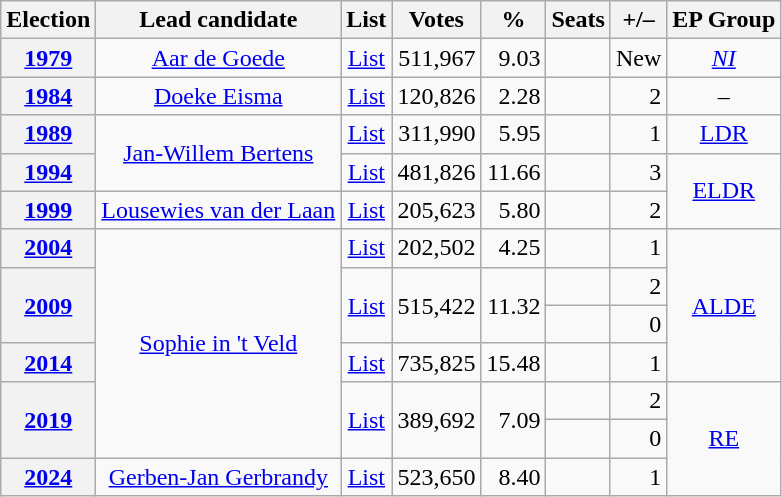<table class="wikitable" style="text-align: center;">
<tr>
<th>Election</th>
<th>Lead candidate</th>
<th>List</th>
<th>Votes</th>
<th>%</th>
<th>Seats</th>
<th>+/–</th>
<th>EP Group</th>
</tr>
<tr>
<th><a href='#'>1979</a></th>
<td><a href='#'>Aar de Goede</a></td>
<td><a href='#'>List</a></td>
<td style="text-align: right;">511,967</td>
<td style="text-align: right;">9.03</td>
<td style="text-align: right;"></td>
<td>New</td>
<td><em><a href='#'>NI</a></em></td>
</tr>
<tr>
<th><a href='#'>1984</a></th>
<td><a href='#'>Doeke Eisma</a></td>
<td><a href='#'>List</a></td>
<td style="text-align: right;">120,826</td>
<td style="text-align: right;">2.28</td>
<td style="text-align: right;"></td>
<td style="text-align: right;"> 2</td>
<td>–</td>
</tr>
<tr>
<th><a href='#'>1989</a></th>
<td rowspan="2"><a href='#'>Jan-Willem Bertens</a></td>
<td><a href='#'>List</a></td>
<td style="text-align: right;">311,990</td>
<td style="text-align: right;">5.95</td>
<td style="text-align: right;"></td>
<td style="text-align: right;"> 1</td>
<td><a href='#'>LDR</a></td>
</tr>
<tr>
<th><a href='#'>1994</a></th>
<td><a href='#'>List</a></td>
<td style="text-align: right;">481,826</td>
<td style="text-align: right;">11.66</td>
<td style="text-align: right;"></td>
<td style="text-align: right;"> 3</td>
<td rowspan="2"><a href='#'>ELDR</a></td>
</tr>
<tr>
<th><a href='#'>1999</a></th>
<td><a href='#'>Lousewies van der Laan</a></td>
<td><a href='#'>List</a></td>
<td style="text-align: right;">205,623</td>
<td style="text-align: right;">5.80</td>
<td style="text-align: right;"></td>
<td style="text-align: right;"> 2</td>
</tr>
<tr>
<th><a href='#'>2004</a></th>
<td rowspan="6"><a href='#'>Sophie in 't Veld</a></td>
<td><a href='#'>List</a></td>
<td style="text-align: right;">202,502</td>
<td style="text-align: right;">4.25</td>
<td style="text-align: right;"></td>
<td style="text-align: right;"> 1</td>
<td rowspan="4"><a href='#'>ALDE</a></td>
</tr>
<tr>
<th rowspan="2"><a href='#'>2009</a></th>
<td rowspan="2"><a href='#'>List</a></td>
<td style="text-align: right;"  rowspan="2">515,422</td>
<td style="text-align: right;"  rowspan="2">11.32</td>
<td style="text-align: right;"></td>
<td style="text-align: right;"> 2</td>
</tr>
<tr>
<td style="text-align: right;"></td>
<td style="text-align: right;"> 0</td>
</tr>
<tr>
<th><a href='#'>2014</a></th>
<td><a href='#'>List</a></td>
<td style="text-align: right;">735,825</td>
<td style="text-align: right;">15.48</td>
<td style="text-align: right;"></td>
<td style="text-align: right;"> 1</td>
</tr>
<tr>
<th rowspan="2"><a href='#'>2019</a></th>
<td rowspan="2"><a href='#'>List</a></td>
<td style="text-align: right;" rowspan="2">389,692</td>
<td style="text-align: right;" rowspan="2">7.09</td>
<td style="text-align: right;"></td>
<td style="text-align: right;"> 2</td>
<td rowspan="3"><a href='#'>RE</a></td>
</tr>
<tr>
<td style="text-align: right;"></td>
<td style="text-align: right;"> 0</td>
</tr>
<tr>
<th><a href='#'>2024</a></th>
<td><a href='#'>Gerben-Jan Gerbrandy</a></td>
<td><a href='#'>List</a></td>
<td style="text-align: right;">523,650</td>
<td style="text-align: right;">8.40</td>
<td style="text-align: right;"></td>
<td style="text-align: right;"> 1</td>
</tr>
</table>
